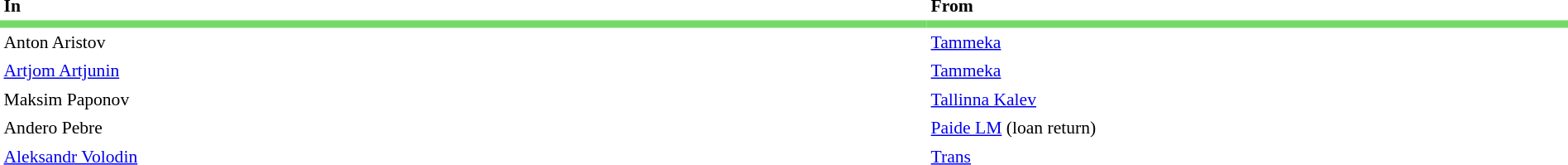<table cellspacing="0" cellpadding="3" style="width:100%;font-size:90%">
<tr>
<td style="width:60%"><strong>In</strong></td>
<td style="width:40%"><strong>From</strong></td>
<td></td>
</tr>
<tr style="background-color:#73DA67;">
<td></td>
<td></td>
<td></td>
<td></td>
<td></td>
</tr>
<tr>
<td> Anton Aristov</td>
<td> <a href='#'>Tammeka</a></td>
</tr>
<tr>
<td> <a href='#'>Artjom Artjunin</a></td>
<td> <a href='#'>Tammeka</a></td>
</tr>
<tr>
<td> Maksim Paponov</td>
<td> <a href='#'>Tallinna Kalev</a></td>
</tr>
<tr>
<td> Andero Pebre</td>
<td> <a href='#'>Paide LM</a> (loan return)</td>
</tr>
<tr>
<td> <a href='#'>Aleksandr Volodin</a></td>
<td> <a href='#'>Trans</a></td>
</tr>
</table>
